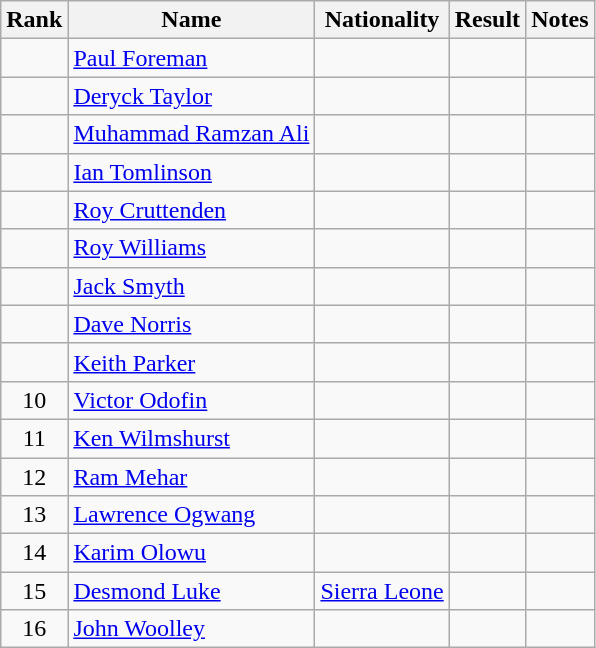<table class="wikitable sortable" style=" text-align:center">
<tr>
<th>Rank</th>
<th>Name</th>
<th>Nationality</th>
<th>Result</th>
<th>Notes</th>
</tr>
<tr>
<td></td>
<td align=left><a href='#'>Paul Foreman</a></td>
<td align=left></td>
<td></td>
<td></td>
</tr>
<tr>
<td></td>
<td align=left><a href='#'>Deryck Taylor</a></td>
<td align=left></td>
<td></td>
<td></td>
</tr>
<tr>
<td></td>
<td align=left><a href='#'>Muhammad Ramzan Ali</a></td>
<td align=left></td>
<td></td>
<td></td>
</tr>
<tr>
<td></td>
<td align=left><a href='#'>Ian Tomlinson</a></td>
<td align=left></td>
<td></td>
<td></td>
</tr>
<tr>
<td></td>
<td align=left><a href='#'>Roy Cruttenden</a></td>
<td align=left></td>
<td></td>
<td></td>
</tr>
<tr>
<td></td>
<td align=left><a href='#'>Roy Williams</a></td>
<td align=left></td>
<td></td>
<td></td>
</tr>
<tr>
<td></td>
<td align=left><a href='#'>Jack Smyth</a></td>
<td align=left></td>
<td></td>
<td></td>
</tr>
<tr>
<td></td>
<td align=left><a href='#'>Dave Norris</a></td>
<td align=left></td>
<td></td>
<td></td>
</tr>
<tr>
<td></td>
<td align=left><a href='#'>Keith Parker</a></td>
<td align=left></td>
<td></td>
<td></td>
</tr>
<tr>
<td>10</td>
<td align=left><a href='#'>Victor Odofin</a></td>
<td align=left></td>
<td></td>
<td></td>
</tr>
<tr>
<td>11</td>
<td align=left><a href='#'>Ken Wilmshurst</a></td>
<td align=left></td>
<td></td>
<td></td>
</tr>
<tr>
<td>12</td>
<td align=left><a href='#'>Ram Mehar</a></td>
<td align=left></td>
<td></td>
<td></td>
</tr>
<tr>
<td>13</td>
<td align=left><a href='#'>Lawrence Ogwang</a></td>
<td align=left></td>
<td></td>
<td></td>
</tr>
<tr>
<td>14</td>
<td align=left><a href='#'>Karim Olowu</a></td>
<td align=left></td>
<td></td>
<td></td>
</tr>
<tr>
<td>15</td>
<td align=left><a href='#'>Desmond Luke</a></td>
<td align=left> <a href='#'>Sierra Leone</a></td>
<td></td>
<td></td>
</tr>
<tr>
<td>16</td>
<td align=left><a href='#'>John Woolley</a></td>
<td align=left></td>
<td></td>
<td></td>
</tr>
</table>
